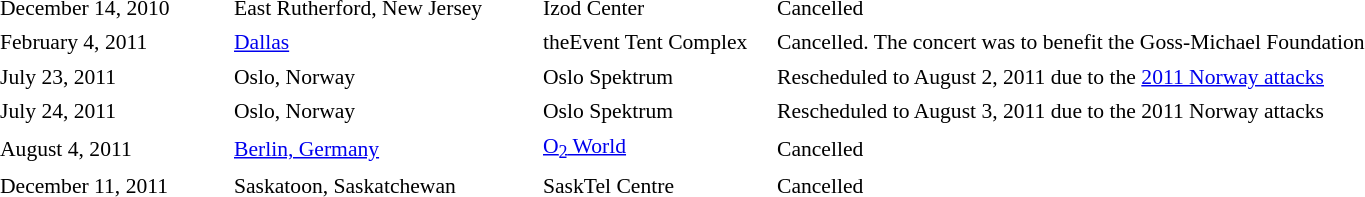<table cellpadding="2" style="border: 0px solid darkgray; font-size:90%">
<tr>
<th width="150"></th>
<th width="200"></th>
<th width="150"></th>
<th width="550"></th>
</tr>
<tr border="0">
<td>December 14, 2010</td>
<td>East Rutherford, New Jersey</td>
<td>Izod Center</td>
<td>Cancelled</td>
</tr>
<tr>
<td>February 4, 2011</td>
<td><a href='#'>Dallas</a></td>
<td>theEvent Tent Complex</td>
<td>Cancelled. The concert was to benefit the Goss-Michael Foundation</td>
</tr>
<tr>
<td>July 23, 2011</td>
<td>Oslo, Norway</td>
<td>Oslo Spektrum</td>
<td>Rescheduled to August 2, 2011 due to the <a href='#'>2011 Norway attacks</a></td>
</tr>
<tr>
<td>July 24, 2011</td>
<td>Oslo, Norway</td>
<td>Oslo Spektrum</td>
<td>Rescheduled to August 3, 2011 due to the 2011 Norway attacks</td>
</tr>
<tr>
<td>August 4, 2011</td>
<td><a href='#'>Berlin, Germany</a></td>
<td><a href='#'>O<sub>2</sub> World</a></td>
<td>Cancelled</td>
</tr>
<tr>
<td>December 11, 2011</td>
<td>Saskatoon, Saskatchewan</td>
<td>SaskTel Centre</td>
<td>Cancelled</td>
</tr>
<tr>
</tr>
</table>
